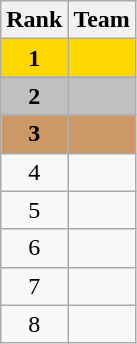<table class="wikitable" style="text-align:center">
<tr>
<th>Rank</th>
<th>Team</th>
</tr>
<tr bgcolor="gold">
<td><strong>1</strong></td>
<td align="left"><strong></strong></td>
</tr>
<tr bgcolor="silver">
<td><strong>2</strong></td>
<td align="left"><strong></strong></td>
</tr>
<tr bgcolor="#CC9966">
<td><strong>3</strong></td>
<td align="left"><strong></strong></td>
</tr>
<tr>
<td>4</td>
<td align="left"></td>
</tr>
<tr>
<td>5</td>
<td align="left"></td>
</tr>
<tr>
<td>6</td>
<td align="left"></td>
</tr>
<tr>
<td>7</td>
<td align="left"></td>
</tr>
<tr>
<td>8</td>
<td align="left"></td>
</tr>
</table>
